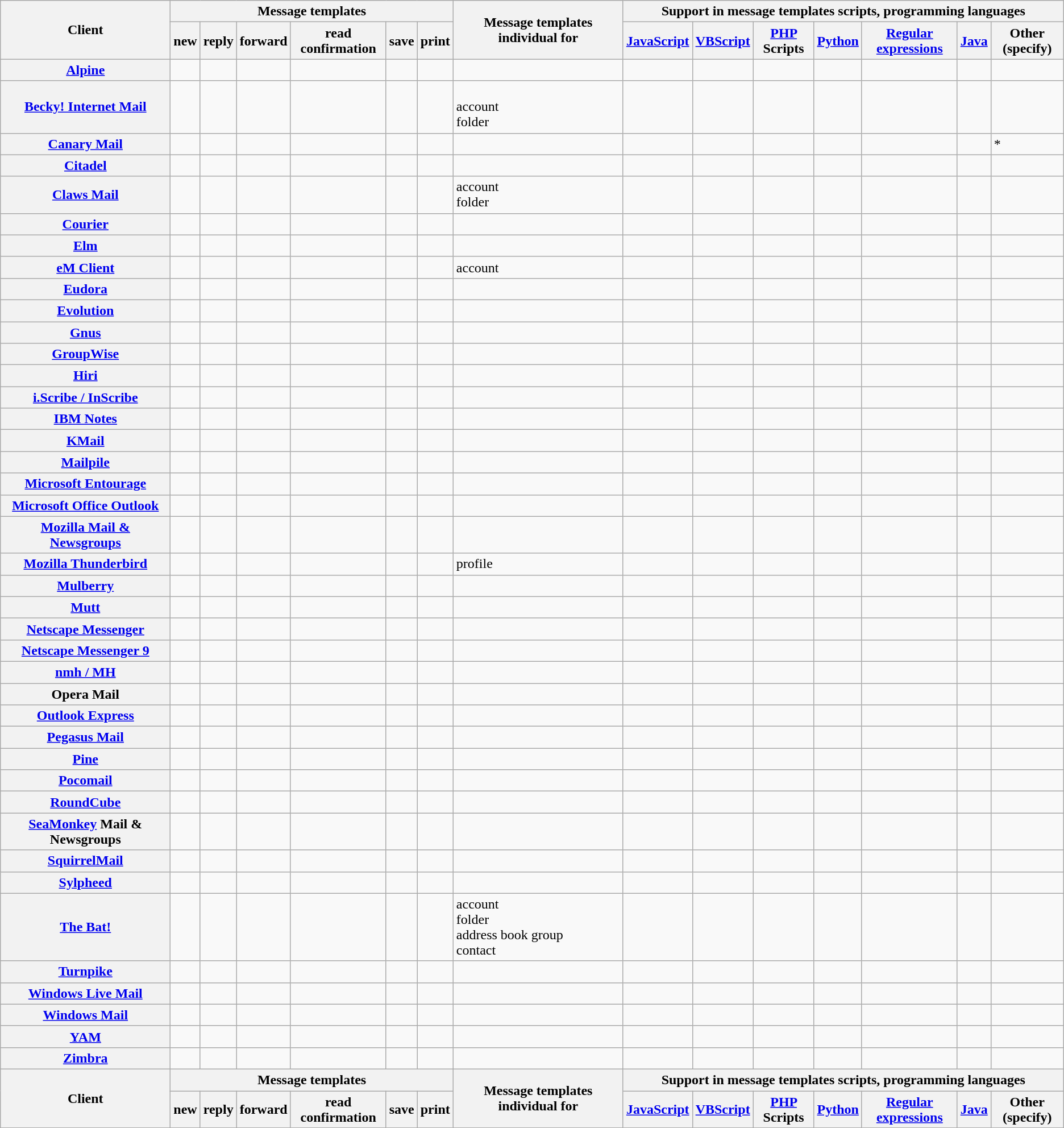<table class="wikitable sortable sort-under sticky-header-multi">
<tr>
<th rowspan="2" style="width:12em">Client</th>
<th colspan="6">Message templates</th>
<th rowspan="2" style="width:12em">Message templates individual for</th>
<th colspan="7">Support in message templates scripts, programming languages</th>
</tr>
<tr>
<th>new</th>
<th>reply</th>
<th>forward</th>
<th>read confirmation</th>
<th>save</th>
<th>print</th>
<th><a href='#'>JavaScript</a></th>
<th><a href='#'>VBScript</a></th>
<th><a href='#'>PHP</a> Scripts</th>
<th><a href='#'>Python</a></th>
<th><a href='#'>Regular expressions</a></th>
<th><a href='#'>Java</a></th>
<th>Other (specify)</th>
</tr>
<tr>
<th><a href='#'>Alpine</a></th>
<td></td>
<td></td>
<td></td>
<td></td>
<td></td>
<td></td>
<td></td>
<td></td>
<td></td>
<td></td>
<td></td>
<td></td>
<td></td>
<td></td>
</tr>
<tr>
<th><a href='#'>Becky! Internet Mail</a></th>
<td></td>
<td></td>
<td></td>
<td></td>
<td></td>
<td></td>
<td><br>account<br>folder<br></td>
<td></td>
<td></td>
<td></td>
<td></td>
<td></td>
<td></td>
</tr>
<tr>
<th><a href='#'>Canary Mail</a></th>
<td></td>
<td></td>
<td></td>
<td></td>
<td></td>
<td></td>
<td></td>
<td></td>
<td></td>
<td></td>
<td></td>
<td></td>
<td></td>
<td>*</td>
</tr>
<tr>
<th><a href='#'>Citadel</a></th>
<td></td>
<td></td>
<td></td>
<td></td>
<td></td>
<td></td>
<td></td>
<td></td>
<td></td>
<td></td>
<td></td>
<td></td>
<td></td>
<td></td>
</tr>
<tr>
<th><a href='#'>Claws Mail</a></th>
<td></td>
<td></td>
<td></td>
<td></td>
<td></td>
<td></td>
<td>account<br>folder<br></td>
<td></td>
<td></td>
<td></td>
<td></td>
<td></td>
<td></td>
<td></td>
</tr>
<tr>
<th><a href='#'>Courier</a></th>
<td></td>
<td></td>
<td></td>
<td></td>
<td></td>
<td></td>
<td></td>
<td></td>
<td></td>
<td></td>
<td></td>
<td></td>
<td></td>
<td></td>
</tr>
<tr>
<th><a href='#'>Elm</a></th>
<td></td>
<td></td>
<td></td>
<td></td>
<td></td>
<td></td>
<td></td>
<td></td>
<td></td>
<td></td>
<td></td>
<td></td>
<td></td>
<td></td>
</tr>
<tr>
<th><a href='#'>eM Client</a></th>
<td></td>
<td></td>
<td></td>
<td></td>
<td></td>
<td></td>
<td>account</td>
<td></td>
<td></td>
<td></td>
<td></td>
<td></td>
<td></td>
<td></td>
</tr>
<tr>
<th><a href='#'>Eudora</a></th>
<td></td>
<td></td>
<td></td>
<td></td>
<td></td>
<td></td>
<td></td>
<td></td>
<td></td>
<td></td>
<td></td>
<td></td>
<td></td>
<td></td>
</tr>
<tr>
<th><a href='#'>Evolution</a></th>
<td></td>
<td></td>
<td></td>
<td></td>
<td></td>
<td></td>
<td></td>
<td></td>
<td></td>
<td></td>
<td></td>
<td></td>
<td></td>
<td></td>
</tr>
<tr>
<th><a href='#'>Gnus</a></th>
<td></td>
<td></td>
<td></td>
<td></td>
<td></td>
<td></td>
<td></td>
<td></td>
<td></td>
<td></td>
<td></td>
<td></td>
<td></td>
<td></td>
</tr>
<tr>
<th><a href='#'>GroupWise</a></th>
<td></td>
<td></td>
<td></td>
<td></td>
<td></td>
<td></td>
<td></td>
<td></td>
<td></td>
<td></td>
<td></td>
<td></td>
<td></td>
<td></td>
</tr>
<tr>
<th><a href='#'>Hiri</a></th>
<td></td>
<td></td>
<td></td>
<td></td>
<td></td>
<td></td>
<td></td>
<td></td>
<td></td>
<td></td>
<td></td>
<td></td>
<td></td>
<td></td>
</tr>
<tr>
<th><a href='#'>i.Scribe / InScribe</a></th>
<td></td>
<td></td>
<td></td>
<td></td>
<td></td>
<td></td>
<td></td>
<td></td>
<td></td>
<td></td>
<td></td>
<td></td>
<td></td>
<td></td>
</tr>
<tr>
<th><a href='#'>IBM Notes</a></th>
<td></td>
<td></td>
<td></td>
<td></td>
<td></td>
<td></td>
<td></td>
<td></td>
<td></td>
<td></td>
<td></td>
<td></td>
<td></td>
<td></td>
</tr>
<tr>
<th><a href='#'>KMail</a></th>
<td></td>
<td></td>
<td></td>
<td></td>
<td></td>
<td></td>
<td></td>
<td></td>
<td></td>
<td></td>
<td></td>
<td></td>
<td></td>
<td></td>
</tr>
<tr>
<th><a href='#'>Mailpile</a></th>
<td></td>
<td></td>
<td></td>
<td></td>
<td></td>
<td></td>
<td></td>
<td></td>
<td></td>
<td></td>
<td></td>
<td></td>
<td></td>
<td></td>
</tr>
<tr>
<th><a href='#'>Microsoft Entourage</a></th>
<td></td>
<td></td>
<td></td>
<td></td>
<td></td>
<td></td>
<td></td>
<td></td>
<td></td>
<td></td>
<td></td>
<td></td>
<td></td>
<td></td>
</tr>
<tr>
<th><a href='#'>Microsoft Office Outlook</a></th>
<td></td>
<td></td>
<td></td>
<td></td>
<td></td>
<td></td>
<td></td>
<td></td>
<td></td>
<td></td>
<td></td>
<td></td>
<td></td>
<td></td>
</tr>
<tr>
<th><a href='#'>Mozilla Mail & Newsgroups</a></th>
<td></td>
<td></td>
<td></td>
<td></td>
<td></td>
<td></td>
<td></td>
<td></td>
<td></td>
<td></td>
<td></td>
<td></td>
<td></td>
<td></td>
</tr>
<tr>
<th><a href='#'>Mozilla Thunderbird</a></th>
<td></td>
<td></td>
<td></td>
<td></td>
<td></td>
<td></td>
<td>profile</td>
<td></td>
<td></td>
<td></td>
<td></td>
<td></td>
<td></td>
<td></td>
</tr>
<tr>
<th><a href='#'>Mulberry</a></th>
<td></td>
<td></td>
<td></td>
<td></td>
<td></td>
<td></td>
<td></td>
<td></td>
<td></td>
<td></td>
<td></td>
<td></td>
<td></td>
<td></td>
</tr>
<tr>
<th><a href='#'>Mutt</a></th>
<td></td>
<td></td>
<td></td>
<td></td>
<td></td>
<td></td>
<td></td>
<td></td>
<td></td>
<td></td>
<td></td>
<td></td>
<td></td>
<td></td>
</tr>
<tr>
<th><a href='#'>Netscape Messenger</a></th>
<td></td>
<td></td>
<td></td>
<td></td>
<td></td>
<td></td>
<td></td>
<td></td>
<td></td>
<td></td>
<td></td>
<td></td>
<td></td>
<td></td>
</tr>
<tr>
<th><a href='#'>Netscape Messenger 9</a></th>
<td></td>
<td></td>
<td></td>
<td></td>
<td></td>
<td></td>
<td></td>
<td></td>
<td></td>
<td></td>
<td></td>
<td></td>
<td></td>
<td></td>
</tr>
<tr>
<th><a href='#'>nmh / MH</a></th>
<td></td>
<td></td>
<td></td>
<td></td>
<td></td>
<td></td>
<td></td>
<td></td>
<td></td>
<td></td>
<td></td>
<td></td>
<td></td>
<td></td>
</tr>
<tr>
<th>Opera Mail</th>
<td></td>
<td></td>
<td></td>
<td></td>
<td></td>
<td></td>
<td></td>
<td></td>
<td></td>
<td></td>
<td></td>
<td></td>
<td></td>
<td></td>
</tr>
<tr>
<th><a href='#'>Outlook Express</a></th>
<td></td>
<td></td>
<td></td>
<td></td>
<td></td>
<td></td>
<td></td>
<td></td>
<td></td>
<td></td>
<td></td>
<td></td>
<td></td>
<td></td>
</tr>
<tr>
<th><a href='#'>Pegasus Mail</a></th>
<td></td>
<td></td>
<td></td>
<td></td>
<td></td>
<td></td>
<td></td>
<td></td>
<td></td>
<td></td>
<td></td>
<td></td>
<td></td>
<td></td>
</tr>
<tr>
<th><a href='#'>Pine</a></th>
<td></td>
<td></td>
<td></td>
<td></td>
<td></td>
<td></td>
<td></td>
<td></td>
<td></td>
<td></td>
<td></td>
<td></td>
<td></td>
<td></td>
</tr>
<tr>
<th><a href='#'>Pocomail</a></th>
<td></td>
<td></td>
<td></td>
<td></td>
<td></td>
<td></td>
<td></td>
<td></td>
<td></td>
<td></td>
<td></td>
<td></td>
<td></td>
<td></td>
</tr>
<tr>
<th><a href='#'>RoundCube</a></th>
<td></td>
<td></td>
<td></td>
<td></td>
<td></td>
<td></td>
<td></td>
<td></td>
<td></td>
<td></td>
<td></td>
<td></td>
<td></td>
<td></td>
</tr>
<tr>
<th><a href='#'>SeaMonkey</a> Mail & Newsgroups</th>
<td></td>
<td></td>
<td></td>
<td></td>
<td></td>
<td></td>
<td></td>
<td></td>
<td></td>
<td></td>
<td></td>
<td></td>
<td></td>
<td></td>
</tr>
<tr>
<th><a href='#'>SquirrelMail</a></th>
<td></td>
<td></td>
<td></td>
<td></td>
<td></td>
<td></td>
<td></td>
<td></td>
<td></td>
<td></td>
<td></td>
<td></td>
<td></td>
<td></td>
</tr>
<tr>
<th><a href='#'>Sylpheed</a></th>
<td></td>
<td></td>
<td></td>
<td></td>
<td></td>
<td></td>
<td></td>
<td></td>
<td></td>
<td></td>
<td></td>
<td></td>
<td></td>
<td></td>
</tr>
<tr>
<th><a href='#'>The Bat!</a></th>
<td></td>
<td></td>
<td></td>
<td></td>
<td></td>
<td></td>
<td>account<br>folder<br>address book group<br>contact</td>
<td> </td>
<td> </td>
<td> </td>
<td> </td>
<td></td>
<td></td>
<td></td>
</tr>
<tr>
<th><a href='#'>Turnpike</a></th>
<td></td>
<td></td>
<td></td>
<td></td>
<td></td>
<td></td>
<td></td>
<td></td>
<td></td>
<td></td>
<td></td>
<td></td>
<td></td>
<td></td>
</tr>
<tr>
<th><a href='#'>Windows Live Mail</a></th>
<td></td>
<td></td>
<td></td>
<td></td>
<td></td>
<td></td>
<td></td>
<td></td>
<td></td>
<td></td>
<td></td>
<td></td>
<td></td>
<td></td>
</tr>
<tr>
<th><a href='#'>Windows Mail</a></th>
<td></td>
<td></td>
<td></td>
<td></td>
<td></td>
<td></td>
<td></td>
<td></td>
<td></td>
<td></td>
<td></td>
<td></td>
<td></td>
<td></td>
</tr>
<tr>
<th><a href='#'>YAM</a></th>
<td></td>
<td></td>
<td></td>
<td></td>
<td></td>
<td></td>
<td></td>
<td></td>
<td></td>
<td></td>
<td></td>
<td></td>
<td></td>
<td></td>
</tr>
<tr>
<th><a href='#'>Zimbra</a></th>
<td></td>
<td></td>
<td></td>
<td></td>
<td></td>
<td></td>
<td></td>
<td></td>
<td></td>
<td></td>
<td></td>
<td></td>
<td></td>
<td></td>
</tr>
<tr class="sortbottom">
<th rowspan="2" style="width:12em">Client</th>
<th colspan="6">Message templates</th>
<th rowspan="2" style="width:12em">Message templates individual for</th>
<th colspan="7">Support in message templates scripts, programming languages</th>
</tr>
<tr class="sortbottom">
<th>new</th>
<th>reply</th>
<th>forward</th>
<th>read confirmation</th>
<th>save</th>
<th>print</th>
<th><a href='#'>JavaScript</a></th>
<th><a href='#'>VBScript</a></th>
<th><a href='#'>PHP</a> Scripts</th>
<th><a href='#'>Python</a></th>
<th><a href='#'>Regular expressions</a></th>
<th><a href='#'>Java</a></th>
<th>Other (specify)</th>
</tr>
</table>
